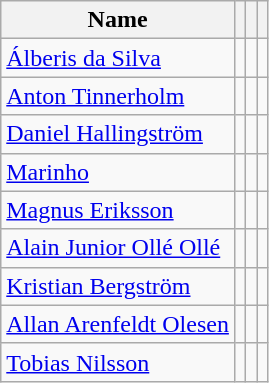<table class="wikitable">
<tr>
<th>Name</th>
<th></th>
<th> </th>
<th></th>
</tr>
<tr>
<td> <a href='#'>Álberis da Silva</a></td>
<td></td>
<td></td>
<td></td>
</tr>
<tr>
<td> <a href='#'>Anton Tinnerholm</a></td>
<td></td>
<td></td>
<td></td>
</tr>
<tr>
<td> <a href='#'>Daniel Hallingström</a></td>
<td></td>
<td></td>
<td></td>
</tr>
<tr>
<td> <a href='#'>Marinho</a></td>
<td></td>
<td></td>
<td></td>
</tr>
<tr>
<td> <a href='#'>Magnus Eriksson</a></td>
<td></td>
<td></td>
<td></td>
</tr>
<tr>
<td> <a href='#'>Alain Junior Ollé Ollé</a></td>
<td></td>
<td></td>
<td></td>
</tr>
<tr>
<td> <a href='#'>Kristian Bergström</a></td>
<td></td>
<td></td>
<td></td>
</tr>
<tr>
<td> <a href='#'>Allan Arenfeldt Olesen</a></td>
<td></td>
<td></td>
<td></td>
</tr>
<tr>
<td> <a href='#'>Tobias Nilsson</a></td>
<td></td>
<td></td>
<td></td>
</tr>
</table>
